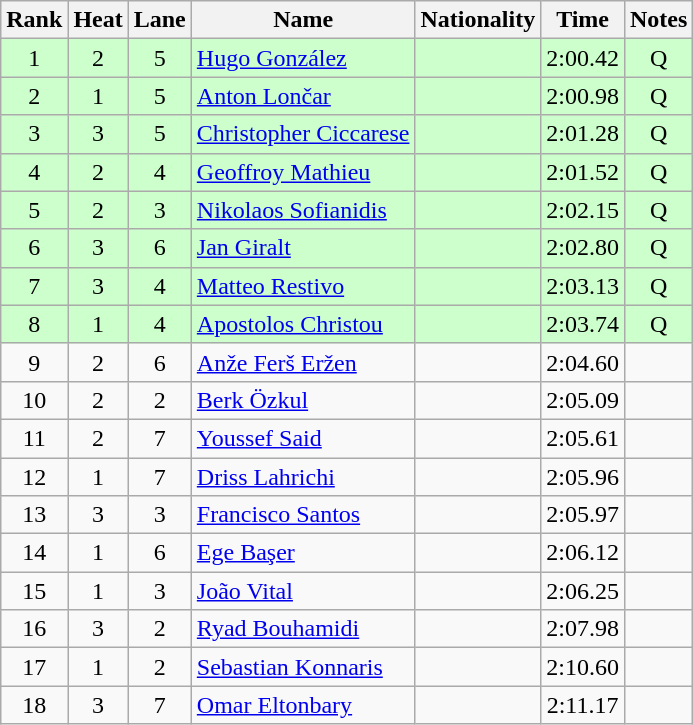<table class="wikitable sortable" style="text-align:center">
<tr>
<th>Rank</th>
<th>Heat</th>
<th>Lane</th>
<th>Name</th>
<th>Nationality</th>
<th>Time</th>
<th>Notes</th>
</tr>
<tr bgcolor="ccffcc">
<td>1</td>
<td>2</td>
<td>5</td>
<td align="left"><a href='#'>Hugo González</a></td>
<td align="left"></td>
<td>2:00.42</td>
<td>Q</td>
</tr>
<tr bgcolor="ccffcc">
<td>2</td>
<td>1</td>
<td>5</td>
<td align="left"><a href='#'>Anton Lončar</a></td>
<td align="left"></td>
<td>2:00.98</td>
<td>Q</td>
</tr>
<tr bgcolor="ccffcc">
<td>3</td>
<td>3</td>
<td>5</td>
<td align="left"><a href='#'>Christopher Ciccarese</a></td>
<td align="left"></td>
<td>2:01.28</td>
<td>Q</td>
</tr>
<tr bgcolor="ccffcc">
<td>4</td>
<td>2</td>
<td>4</td>
<td align="left"><a href='#'>Geoffroy Mathieu</a></td>
<td align="left"></td>
<td>2:01.52</td>
<td>Q</td>
</tr>
<tr bgcolor="ccffcc">
<td>5</td>
<td>2</td>
<td>3</td>
<td align="left"><a href='#'>Nikolaos Sofianidis</a></td>
<td align="left"></td>
<td>2:02.15</td>
<td>Q</td>
</tr>
<tr bgcolor="ccffcc">
<td>6</td>
<td>3</td>
<td>6</td>
<td align="left"><a href='#'>Jan Giralt</a></td>
<td align="left"></td>
<td>2:02.80</td>
<td>Q</td>
</tr>
<tr bgcolor="ccffcc">
<td>7</td>
<td>3</td>
<td>4</td>
<td align="left"><a href='#'>Matteo Restivo</a></td>
<td align="left"></td>
<td>2:03.13</td>
<td>Q</td>
</tr>
<tr bgcolor="ccffcc">
<td>8</td>
<td>1</td>
<td>4</td>
<td align="left"><a href='#'>Apostolos Christou</a></td>
<td align="left"></td>
<td>2:03.74</td>
<td>Q</td>
</tr>
<tr>
<td>9</td>
<td>2</td>
<td>6</td>
<td align="left"><a href='#'>Anže Ferš Eržen</a></td>
<td align="left"></td>
<td>2:04.60</td>
<td></td>
</tr>
<tr>
<td>10</td>
<td>2</td>
<td>2</td>
<td align="left"><a href='#'>Berk Özkul</a></td>
<td align="left"></td>
<td>2:05.09</td>
<td></td>
</tr>
<tr>
<td>11</td>
<td>2</td>
<td>7</td>
<td align="left"><a href='#'>Youssef Said</a></td>
<td align="left"></td>
<td>2:05.61</td>
<td></td>
</tr>
<tr>
<td>12</td>
<td>1</td>
<td>7</td>
<td align="left"><a href='#'>Driss Lahrichi</a></td>
<td align="left"></td>
<td>2:05.96</td>
<td></td>
</tr>
<tr>
<td>13</td>
<td>3</td>
<td>3</td>
<td align="left"><a href='#'>Francisco Santos</a></td>
<td align="left"></td>
<td>2:05.97</td>
<td></td>
</tr>
<tr>
<td>14</td>
<td>1</td>
<td>6</td>
<td align="left"><a href='#'>Ege Başer</a></td>
<td align="left"></td>
<td>2:06.12</td>
<td></td>
</tr>
<tr>
<td>15</td>
<td>1</td>
<td>3</td>
<td align="left"><a href='#'>João Vital</a></td>
<td align="left"></td>
<td>2:06.25</td>
<td></td>
</tr>
<tr>
<td>16</td>
<td>3</td>
<td>2</td>
<td align="left"><a href='#'>Ryad Bouhamidi</a></td>
<td align="left"></td>
<td>2:07.98</td>
<td></td>
</tr>
<tr>
<td>17</td>
<td>1</td>
<td>2</td>
<td align="left"><a href='#'>Sebastian Konnaris</a></td>
<td align="left"></td>
<td>2:10.60</td>
<td></td>
</tr>
<tr>
<td>18</td>
<td>3</td>
<td>7</td>
<td align="left"><a href='#'>Omar Eltonbary</a></td>
<td align="left"></td>
<td>2:11.17</td>
<td></td>
</tr>
</table>
